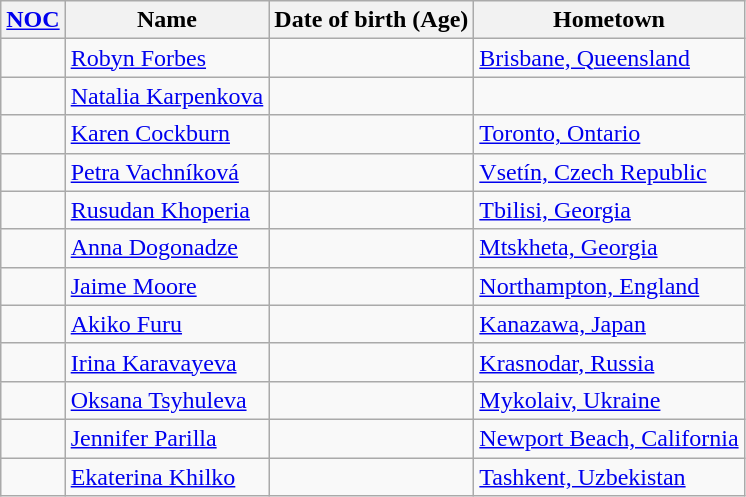<table class="wikitable sortable">
<tr>
<th><a href='#'>NOC</a></th>
<th>Name</th>
<th>Date of birth (Age)</th>
<th>Hometown</th>
</tr>
<tr>
<td></td>
<td><a href='#'>Robyn Forbes</a></td>
<td></td>
<td><a href='#'>Brisbane, Queensland</a></td>
</tr>
<tr>
<td></td>
<td><a href='#'>Natalia Karpenkova</a></td>
<td></td>
<td></td>
</tr>
<tr>
<td></td>
<td><a href='#'>Karen Cockburn</a></td>
<td></td>
<td><a href='#'>Toronto, Ontario</a></td>
</tr>
<tr>
<td></td>
<td><a href='#'>Petra Vachníková</a></td>
<td></td>
<td><a href='#'>Vsetín, Czech Republic</a></td>
</tr>
<tr>
<td></td>
<td><a href='#'>Rusudan Khoperia</a></td>
<td></td>
<td><a href='#'>Tbilisi, Georgia</a></td>
</tr>
<tr>
<td></td>
<td><a href='#'>Anna Dogonadze</a></td>
<td></td>
<td><a href='#'>Mtskheta, Georgia</a></td>
</tr>
<tr>
<td></td>
<td><a href='#'>Jaime Moore</a></td>
<td></td>
<td><a href='#'>Northampton, England</a></td>
</tr>
<tr>
<td></td>
<td><a href='#'>Akiko Furu</a></td>
<td></td>
<td><a href='#'>Kanazawa, Japan</a></td>
</tr>
<tr>
<td></td>
<td><a href='#'>Irina Karavayeva</a></td>
<td></td>
<td><a href='#'>Krasnodar, Russia</a></td>
</tr>
<tr>
<td></td>
<td><a href='#'>Oksana Tsyhuleva</a></td>
<td></td>
<td><a href='#'>Mykolaiv, Ukraine</a></td>
</tr>
<tr>
<td></td>
<td><a href='#'>Jennifer Parilla</a></td>
<td></td>
<td><a href='#'>Newport Beach, California</a></td>
</tr>
<tr>
<td></td>
<td><a href='#'>Ekaterina Khilko</a></td>
<td></td>
<td><a href='#'>Tashkent, Uzbekistan</a></td>
</tr>
</table>
